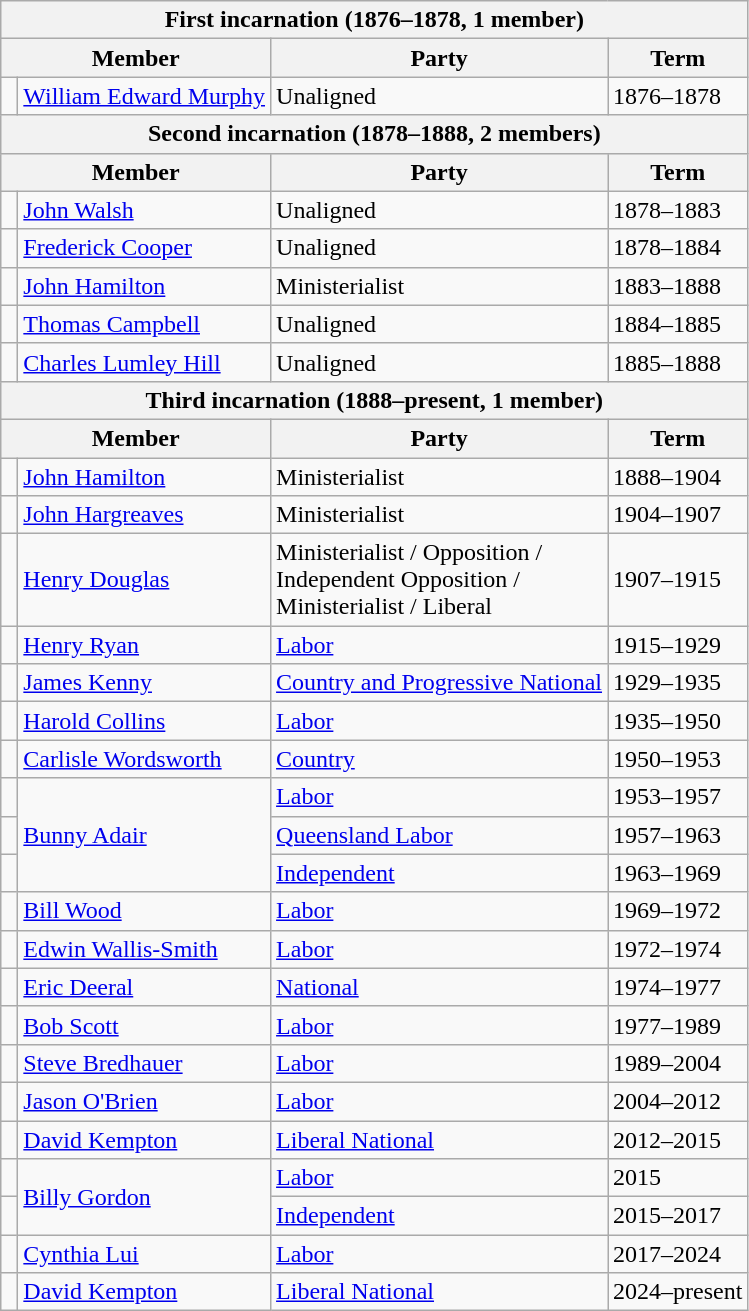<table class="wikitable">
<tr>
<th colspan="4">First incarnation (1876–1878, 1 member)</th>
</tr>
<tr>
<th colspan="2">Member</th>
<th>Party</th>
<th>Term</th>
</tr>
<tr>
<td> </td>
<td><a href='#'>William Edward Murphy</a></td>
<td>Unaligned</td>
<td>1876–1878</td>
</tr>
<tr>
<th colspan="4">Second incarnation (1878–1888, 2 members)</th>
</tr>
<tr>
<th colspan="2">Member</th>
<th>Party</th>
<th>Term</th>
</tr>
<tr>
<td> </td>
<td><a href='#'>John Walsh</a></td>
<td>Unaligned</td>
<td>1878–1883</td>
</tr>
<tr>
<td> </td>
<td><a href='#'>Frederick Cooper</a></td>
<td>Unaligned</td>
<td>1878–1884</td>
</tr>
<tr>
<td> </td>
<td><a href='#'>John Hamilton</a></td>
<td>Ministerialist</td>
<td>1883–1888</td>
</tr>
<tr>
<td> </td>
<td><a href='#'>Thomas Campbell</a></td>
<td>Unaligned</td>
<td>1884–1885</td>
</tr>
<tr>
<td> </td>
<td><a href='#'>Charles Lumley Hill</a></td>
<td>Unaligned</td>
<td>1885–1888</td>
</tr>
<tr>
<th colspan="4">Third incarnation (1888–present, 1 member)</th>
</tr>
<tr>
<th colspan="2">Member</th>
<th>Party</th>
<th>Term</th>
</tr>
<tr>
<td> </td>
<td><a href='#'>John Hamilton</a></td>
<td>Ministerialist</td>
<td>1888–1904</td>
</tr>
<tr>
<td> </td>
<td><a href='#'>John Hargreaves</a></td>
<td>Ministerialist</td>
<td>1904–1907</td>
</tr>
<tr>
<td> </td>
<td><a href='#'>Henry Douglas</a></td>
<td>Ministerialist / Opposition / <br>Independent Opposition / <br>Ministerialist / Liberal</td>
<td>1907–1915</td>
</tr>
<tr>
<td> </td>
<td><a href='#'>Henry Ryan</a></td>
<td><a href='#'>Labor</a></td>
<td>1915–1929</td>
</tr>
<tr>
<td> </td>
<td><a href='#'>James Kenny</a></td>
<td><a href='#'>Country and Progressive National</a></td>
<td>1929–1935</td>
</tr>
<tr>
<td> </td>
<td><a href='#'>Harold Collins</a></td>
<td><a href='#'>Labor</a></td>
<td>1935–1950</td>
</tr>
<tr>
<td> </td>
<td><a href='#'>Carlisle Wordsworth</a></td>
<td><a href='#'>Country</a></td>
<td>1950–1953</td>
</tr>
<tr>
<td> </td>
<td rowspan="3"><a href='#'>Bunny Adair</a></td>
<td><a href='#'>Labor</a></td>
<td>1953–1957</td>
</tr>
<tr>
<td> </td>
<td><a href='#'>Queensland Labor</a></td>
<td>1957–1963</td>
</tr>
<tr>
<td> </td>
<td><a href='#'>Independent</a></td>
<td>1963–1969</td>
</tr>
<tr>
<td> </td>
<td><a href='#'>Bill Wood</a></td>
<td><a href='#'>Labor</a></td>
<td>1969–1972</td>
</tr>
<tr>
<td> </td>
<td><a href='#'>Edwin Wallis-Smith</a></td>
<td><a href='#'>Labor</a></td>
<td>1972–1974</td>
</tr>
<tr>
<td> </td>
<td><a href='#'>Eric Deeral</a></td>
<td><a href='#'>National</a></td>
<td>1974–1977</td>
</tr>
<tr>
<td> </td>
<td><a href='#'>Bob Scott</a></td>
<td><a href='#'>Labor</a></td>
<td>1977–1989</td>
</tr>
<tr>
<td> </td>
<td><a href='#'>Steve Bredhauer</a></td>
<td><a href='#'>Labor</a></td>
<td>1989–2004</td>
</tr>
<tr>
<td> </td>
<td><a href='#'>Jason O'Brien</a></td>
<td><a href='#'>Labor</a></td>
<td>2004–2012</td>
</tr>
<tr>
<td> </td>
<td><a href='#'>David Kempton</a></td>
<td><a href='#'>Liberal National</a></td>
<td>2012–2015</td>
</tr>
<tr>
<td> </td>
<td rowspan="2"><a href='#'>Billy Gordon</a></td>
<td><a href='#'>Labor</a></td>
<td>2015</td>
</tr>
<tr>
<td> </td>
<td><a href='#'>Independent</a></td>
<td>2015–2017</td>
</tr>
<tr>
<td> </td>
<td><a href='#'>Cynthia Lui</a></td>
<td><a href='#'>Labor</a></td>
<td>2017–2024</td>
</tr>
<tr>
<td> </td>
<td><a href='#'>David Kempton</a></td>
<td><a href='#'>Liberal National</a></td>
<td>2024–present</td>
</tr>
</table>
